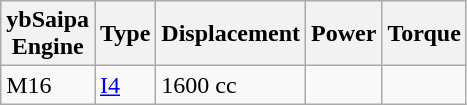<table class="wikitable">
<tr>
<th>ybSaipa<br>Engine</th>
<th>Type</th>
<th>Displacement</th>
<th>Power</th>
<th>Torque</th>
</tr>
<tr>
<td>M16</td>
<td><a href='#'>I4</a></td>
<td>1600 cc</td>
<td></td>
<td></td>
</tr>
</table>
